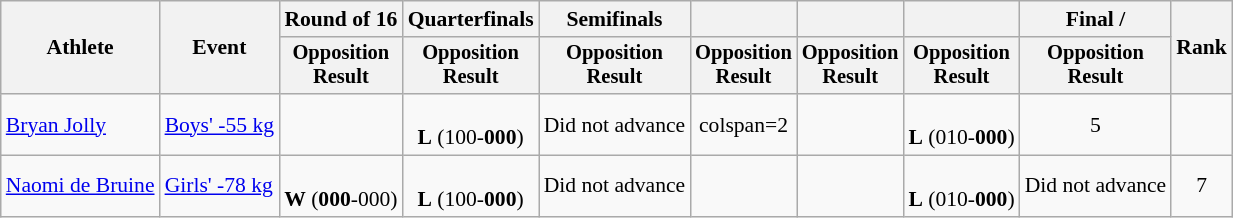<table class="wikitable" style="font-size:90%">
<tr>
<th rowspan="2">Athlete</th>
<th rowspan="2">Event</th>
<th>Round of 16</th>
<th>Quarterfinals</th>
<th>Semifinals</th>
<th></th>
<th></th>
<th></th>
<th>Final / </th>
<th rowspan=2>Rank</th>
</tr>
<tr style="font-size:95%">
<th>Opposition<br>Result</th>
<th>Opposition<br>Result</th>
<th>Opposition<br>Result</th>
<th>Opposition<br>Result</th>
<th>Opposition<br>Result</th>
<th>Opposition<br>Result</th>
<th>Opposition<br>Result</th>
</tr>
<tr align=center>
<td align=left><a href='#'>Bryan Jolly</a></td>
<td align=left><a href='#'>Boys' -55 kg</a></td>
<td></td>
<td><br><strong>L</strong> (100-<strong>000</strong>)</td>
<td>Did not advance</td>
<td>colspan=2 </td>
<td></td>
<td><br><strong>L</strong> (010-<strong>000</strong>)</td>
<td>5</td>
</tr>
<tr align=center>
<td align=left><a href='#'>Naomi de Bruine</a></td>
<td align=left><a href='#'>Girls' -78 kg</a></td>
<td><br><strong>W</strong> (<strong>000</strong>-000)</td>
<td><br><strong>L</strong> (100-<strong>000</strong>)</td>
<td>Did not advance</td>
<td></td>
<td></td>
<td><br><strong>L</strong> (010-<strong>000</strong>)</td>
<td>Did not advance</td>
<td>7</td>
</tr>
</table>
